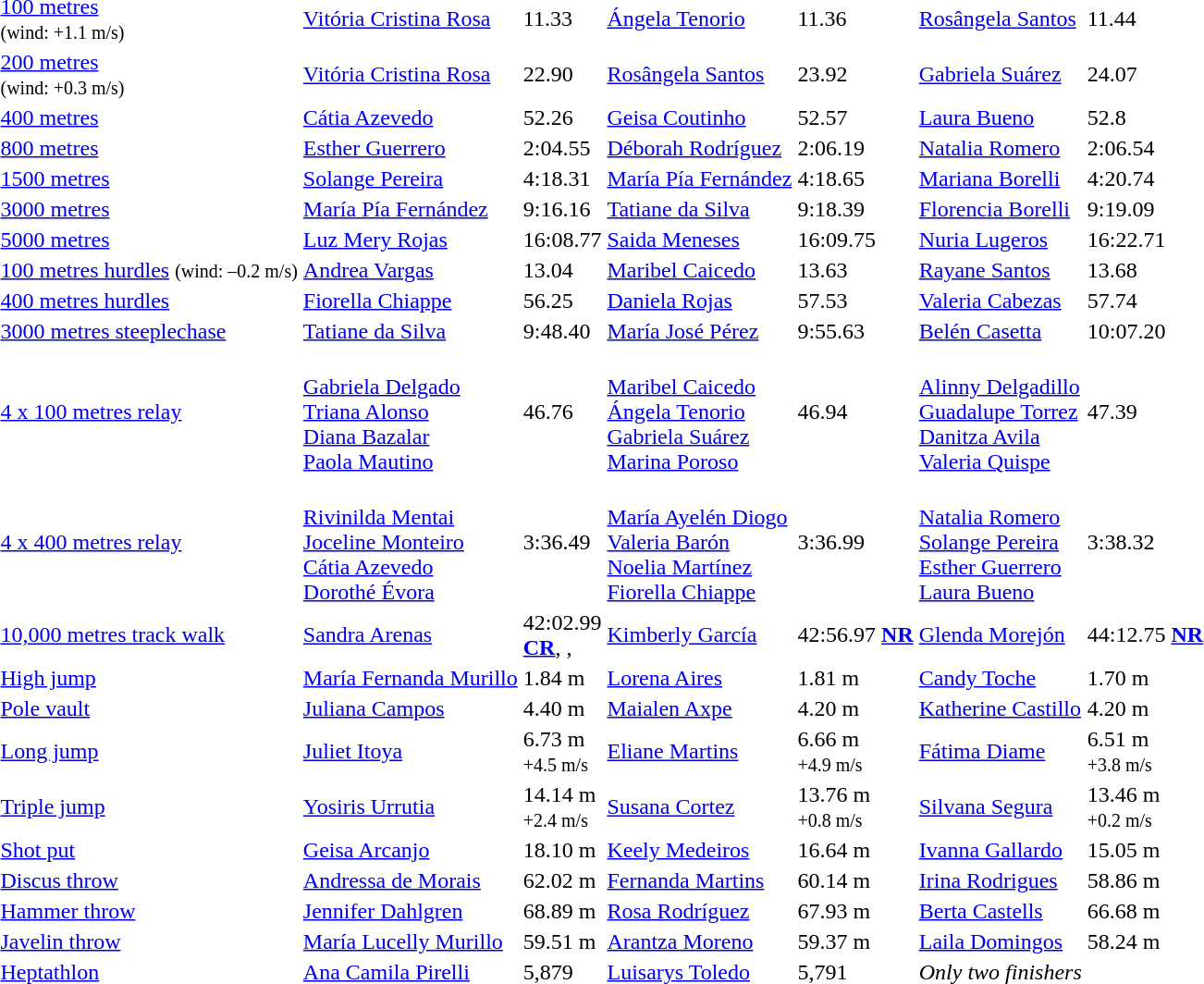<table>
<tr>
<td><a href='#'>100 metres</a> <small><br>(wind: +1.1 m/s)</small></td>
<td align=left><a href='#'>Vitória Cristina Rosa</a><br> </td>
<td>11.33</td>
<td align=left><a href='#'>Ángela Tenorio</a><br> </td>
<td>11.36</td>
<td align=left><a href='#'>Rosângela Santos</a><br> </td>
<td>11.44</td>
</tr>
<tr>
<td><a href='#'>200 metres</a> <small><br>(wind: +0.3 m/s)</small></td>
<td align=left><a href='#'>Vitória Cristina Rosa</a><br> </td>
<td>22.90</td>
<td align=left><a href='#'>Rosângela Santos</a><br> </td>
<td>23.92</td>
<td align=left><a href='#'>Gabriela Suárez</a><br> </td>
<td>24.07</td>
</tr>
<tr>
<td><a href='#'>400 metres</a></td>
<td align=left><a href='#'>Cátia Azevedo</a><br> </td>
<td>52.26</td>
<td align=left><a href='#'>Geisa Coutinho</a><br> </td>
<td>52.57</td>
<td align=left><a href='#'>Laura Bueno</a><br> </td>
<td>52.8</td>
</tr>
<tr>
<td><a href='#'>800 metres</a></td>
<td align=left><a href='#'>Esther Guerrero</a><br> </td>
<td>2:04.55</td>
<td align=left><a href='#'>Déborah Rodríguez</a><br> </td>
<td>2:06.19</td>
<td align=left><a href='#'>Natalia Romero</a><br> </td>
<td>2:06.54</td>
</tr>
<tr>
<td><a href='#'>1500 metres</a></td>
<td align=left><a href='#'>Solange Pereira</a><br> </td>
<td>4:18.31</td>
<td align=left><a href='#'>María Pía Fernández</a><br> </td>
<td>4:18.65</td>
<td align=left><a href='#'>Mariana Borelli</a><br> </td>
<td>4:20.74</td>
</tr>
<tr>
<td><a href='#'>3000 metres</a></td>
<td align=left><a href='#'>María Pía Fernández</a><br> </td>
<td>9:16.16</td>
<td align=left><a href='#'>Tatiane da Silva</a><br> </td>
<td>9:18.39</td>
<td align=left><a href='#'>Florencia Borelli</a><br> </td>
<td>9:19.09</td>
</tr>
<tr>
<td><a href='#'>5000 metres</a></td>
<td align=left><a href='#'>Luz Mery Rojas</a><br> </td>
<td>16:08.77</td>
<td align=left><a href='#'>Saida Meneses</a><br> </td>
<td>16:09.75</td>
<td align=left><a href='#'>Nuria Lugeros</a><br> </td>
<td>16:22.71</td>
</tr>
<tr>
<td><a href='#'>100 metres hurdles</a> <small>(wind: –0.2 m/s)</small></td>
<td align=left><a href='#'>Andrea Vargas</a><br> </td>
<td>13.04</td>
<td align=left><a href='#'>Maribel Caicedo</a><br> </td>
<td>13.63</td>
<td align=left><a href='#'>Rayane Santos</a><br> </td>
<td>13.68</td>
</tr>
<tr>
<td><a href='#'>400 metres hurdles</a></td>
<td align=left><a href='#'>Fiorella Chiappe</a><br> </td>
<td>56.25</td>
<td align=left><a href='#'>Daniela Rojas</a><br> </td>
<td>57.53</td>
<td align=left><a href='#'>Valeria Cabezas</a><br> </td>
<td>57.74</td>
</tr>
<tr>
<td><a href='#'>3000 metres steeplechase</a></td>
<td align=left><a href='#'>Tatiane da Silva</a><br> </td>
<td>9:48.40</td>
<td align=left><a href='#'>María José Pérez</a><br> </td>
<td>9:55.63</td>
<td align=left><a href='#'>Belén Casetta</a><br> </td>
<td>10:07.20</td>
</tr>
<tr>
<td><a href='#'>4 x 100 metres relay</a></td>
<td><br><a href='#'>Gabriela Delgado</a><br><a href='#'>Triana Alonso</a><br><a href='#'>Diana Bazalar</a><br><a href='#'>Paola Mautino</a></td>
<td>46.76</td>
<td><br><a href='#'>Maribel Caicedo</a><br><a href='#'>Ángela Tenorio</a><br><a href='#'>Gabriela Suárez</a><br><a href='#'>Marina Poroso</a></td>
<td>46.94</td>
<td><br><a href='#'>Alinny Delgadillo</a><br><a href='#'>Guadalupe Torrez</a><br><a href='#'>Danitza Avila</a><br><a href='#'>Valeria Quispe</a></td>
<td>47.39</td>
</tr>
<tr>
<td><a href='#'>4 x 400 metres relay</a></td>
<td><br><a href='#'>Rivinilda Mentai</a><br><a href='#'>Joceline Monteiro</a><br><a href='#'>Cátia Azevedo</a><br><a href='#'>Dorothé Évora</a></td>
<td>3:36.49</td>
<td><br><a href='#'>María Ayelén Diogo</a><br><a href='#'>Valeria Barón</a><br><a href='#'>Noelia Martínez</a><br><a href='#'>Fiorella Chiappe</a></td>
<td>3:36.99</td>
<td><br><a href='#'>Natalia Romero</a><br><a href='#'>Solange Pereira</a><br><a href='#'>Esther Guerrero</a><br><a href='#'>Laura Bueno</a></td>
<td>3:38.32</td>
</tr>
<tr>
<td><a href='#'>10,000 metres track walk</a></td>
<td align=left><a href='#'>Sandra Arenas</a><br> </td>
<td>42:02.99<br><strong><a href='#'>CR</a></strong>, <strong></strong>, <strong></strong></td>
<td align=left><a href='#'>Kimberly García</a><br> </td>
<td>42:56.97 <strong><a href='#'>NR</a></strong></td>
<td align=left><a href='#'>Glenda Morejón</a><br> </td>
<td>44:12.75 <strong><a href='#'>NR</a></strong></td>
</tr>
<tr>
<td><a href='#'>High jump</a></td>
<td align=left><a href='#'>María Fernanda Murillo</a><br> </td>
<td>1.84 m</td>
<td align=left><a href='#'>Lorena Aires</a><br> </td>
<td>1.81 m</td>
<td align=left><a href='#'>Candy Toche</a><br> </td>
<td>1.70 m</td>
</tr>
<tr>
<td><a href='#'>Pole vault</a></td>
<td align=left><a href='#'>Juliana Campos</a><br> </td>
<td>4.40 m</td>
<td align=left><a href='#'>Maialen Axpe</a><br> </td>
<td>4.20 m</td>
<td align=left><a href='#'>Katherine Castillo</a><br> </td>
<td>4.20 m</td>
</tr>
<tr>
<td><a href='#'>Long jump</a></td>
<td align=left><a href='#'>Juliet Itoya</a><br> </td>
<td>6.73 m<br><small>+4.5 m/s</small></td>
<td align=left><a href='#'>Eliane Martins</a><br> </td>
<td>6.66 m<br><small>+4.9 m/s</small></td>
<td align=left><a href='#'>Fátima Diame</a><br> </td>
<td>6.51 m<br><small>+3.8 m/s</small></td>
</tr>
<tr>
<td><a href='#'>Triple jump</a></td>
<td align=left><a href='#'>Yosiris Urrutia</a><br> </td>
<td>14.14 m<br><small>+2.4 m/s</small></td>
<td align=left><a href='#'>Susana Cortez</a><br> </td>
<td>13.76 m<br><small>+0.8 m/s</small></td>
<td align=left><a href='#'>Silvana Segura</a><br> </td>
<td>13.46 m<br><small>+0.2 m/s</small></td>
</tr>
<tr>
<td><a href='#'>Shot put</a></td>
<td align=left><a href='#'>Geisa Arcanjo</a><br> </td>
<td>18.10 m</td>
<td align=left><a href='#'>Keely Medeiros</a><br> </td>
<td>16.64 m</td>
<td align=left><a href='#'>Ivanna Gallardo</a><br> </td>
<td>15.05 m</td>
</tr>
<tr>
<td><a href='#'>Discus throw</a></td>
<td align=left><a href='#'>Andressa de Morais</a><br> </td>
<td>62.02 m</td>
<td align=left><a href='#'>Fernanda Martins</a><br> </td>
<td>60.14 m</td>
<td align=left><a href='#'>Irina Rodrigues</a><br> </td>
<td>58.86 m</td>
</tr>
<tr>
<td><a href='#'>Hammer throw</a></td>
<td align=left><a href='#'>Jennifer Dahlgren</a><br> </td>
<td>68.89 m</td>
<td align=left><a href='#'>Rosa Rodríguez</a><br> </td>
<td>67.93 m</td>
<td align=left><a href='#'>Berta Castells</a><br> </td>
<td>66.68 m</td>
</tr>
<tr>
<td><a href='#'>Javelin throw</a></td>
<td align=left><a href='#'>María Lucelly Murillo</a><br> </td>
<td>59.51 m</td>
<td align=left><a href='#'>Arantza Moreno</a><br> </td>
<td>59.37 m</td>
<td align=left><a href='#'>Laila Domingos</a><br> </td>
<td>58.24 m</td>
</tr>
<tr>
<td><a href='#'>Heptathlon</a></td>
<td align=left><a href='#'>Ana Camila Pirelli</a><br> </td>
<td>5,879</td>
<td align=left><a href='#'>Luisarys Toledo</a><br> </td>
<td>5,791</td>
<td align=left><em>Only two finishers</em></td>
<td></td>
</tr>
</table>
